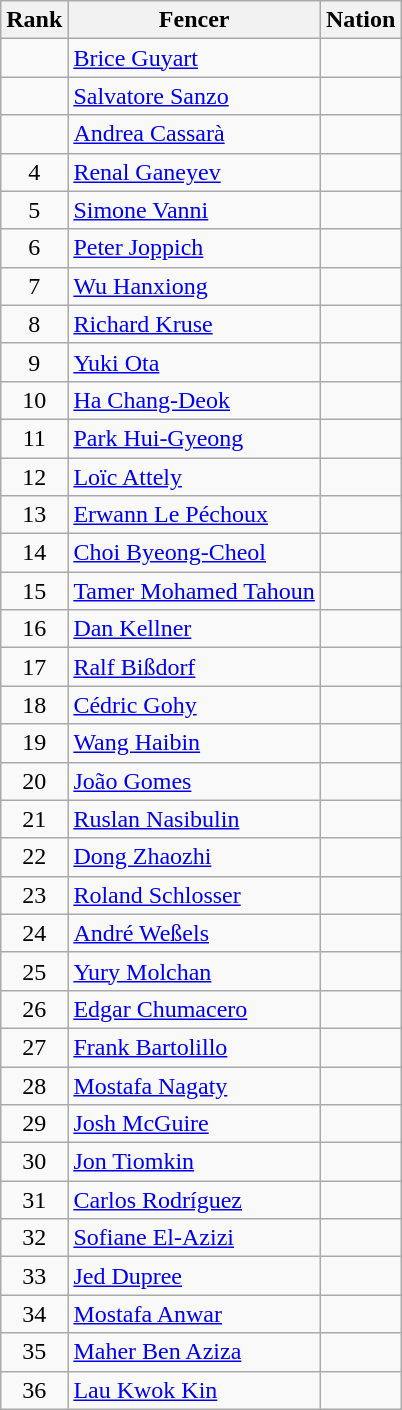<table class="wikitable sortable" style="text-align: left;">
<tr>
<th>Rank</th>
<th>Fencer</th>
<th>Nation</th>
</tr>
<tr>
<td align=center></td>
<td><a href='#'>Brice Guyart</a></td>
<td></td>
</tr>
<tr>
<td align=center></td>
<td><a href='#'>Salvatore Sanzo</a></td>
<td></td>
</tr>
<tr>
<td align=center></td>
<td><a href='#'>Andrea Cassarà</a></td>
<td></td>
</tr>
<tr>
<td align=center>4</td>
<td><a href='#'>Renal Ganeyev</a></td>
<td></td>
</tr>
<tr>
<td align=center>5</td>
<td><a href='#'>Simone Vanni</a></td>
<td></td>
</tr>
<tr>
<td align=center>6</td>
<td><a href='#'>Peter Joppich</a></td>
<td></td>
</tr>
<tr>
<td align=center>7</td>
<td><a href='#'>Wu Hanxiong</a></td>
<td></td>
</tr>
<tr>
<td align=center>8</td>
<td><a href='#'>Richard Kruse</a></td>
<td></td>
</tr>
<tr>
<td align=center>9</td>
<td><a href='#'>Yuki Ota</a></td>
<td></td>
</tr>
<tr>
<td align=center>10</td>
<td><a href='#'>Ha Chang-Deok</a></td>
<td></td>
</tr>
<tr>
<td align=center>11</td>
<td><a href='#'>Park Hui-Gyeong</a></td>
<td></td>
</tr>
<tr>
<td align=center>12</td>
<td><a href='#'>Loïc Attely</a></td>
<td></td>
</tr>
<tr>
<td align=center>13</td>
<td><a href='#'>Erwann Le Péchoux</a></td>
<td></td>
</tr>
<tr>
<td align=center>14</td>
<td><a href='#'>Choi Byeong-Cheol</a></td>
<td></td>
</tr>
<tr>
<td align=center>15</td>
<td><a href='#'>Tamer Mohamed Tahoun</a></td>
<td></td>
</tr>
<tr>
<td align=center>16</td>
<td><a href='#'>Dan Kellner</a></td>
<td></td>
</tr>
<tr>
<td align=center>17</td>
<td><a href='#'>Ralf Bißdorf</a></td>
<td></td>
</tr>
<tr>
<td align=center>18</td>
<td><a href='#'>Cédric Gohy</a></td>
<td></td>
</tr>
<tr>
<td align=center>19</td>
<td><a href='#'>Wang Haibin</a></td>
<td></td>
</tr>
<tr>
<td align=center>20</td>
<td><a href='#'>João Gomes</a></td>
<td></td>
</tr>
<tr>
<td align=center>21</td>
<td><a href='#'>Ruslan Nasibulin</a></td>
<td></td>
</tr>
<tr>
<td align=center>22</td>
<td><a href='#'>Dong Zhaozhi</a></td>
<td></td>
</tr>
<tr>
<td align=center>23</td>
<td><a href='#'>Roland Schlosser</a></td>
<td></td>
</tr>
<tr>
<td align=center>24</td>
<td><a href='#'>André Weßels</a></td>
<td></td>
</tr>
<tr>
<td align=center>25</td>
<td><a href='#'>Yury Molchan</a></td>
<td></td>
</tr>
<tr>
<td align=center>26</td>
<td><a href='#'>Edgar Chumacero</a></td>
<td></td>
</tr>
<tr>
<td align=center>27</td>
<td><a href='#'>Frank Bartolillo</a></td>
<td></td>
</tr>
<tr>
<td align=center>28</td>
<td><a href='#'>Mostafa Nagaty</a></td>
<td></td>
</tr>
<tr>
<td align=center>29</td>
<td><a href='#'>Josh McGuire</a></td>
<td></td>
</tr>
<tr>
<td align=center>30</td>
<td><a href='#'>Jon Tiomkin</a></td>
<td></td>
</tr>
<tr>
<td align=center>31</td>
<td><a href='#'>Carlos Rodríguez</a></td>
<td></td>
</tr>
<tr>
<td align=center>32</td>
<td><a href='#'>Sofiane El-Azizi</a></td>
<td></td>
</tr>
<tr>
<td align=center>33</td>
<td><a href='#'>Jed Dupree</a></td>
<td></td>
</tr>
<tr>
<td align=center>34</td>
<td><a href='#'>Mostafa Anwar</a></td>
<td></td>
</tr>
<tr>
<td align=center>35</td>
<td><a href='#'>Maher Ben Aziza</a></td>
<td></td>
</tr>
<tr>
<td align=center>36</td>
<td><a href='#'>Lau Kwok Kin</a></td>
<td></td>
</tr>
</table>
